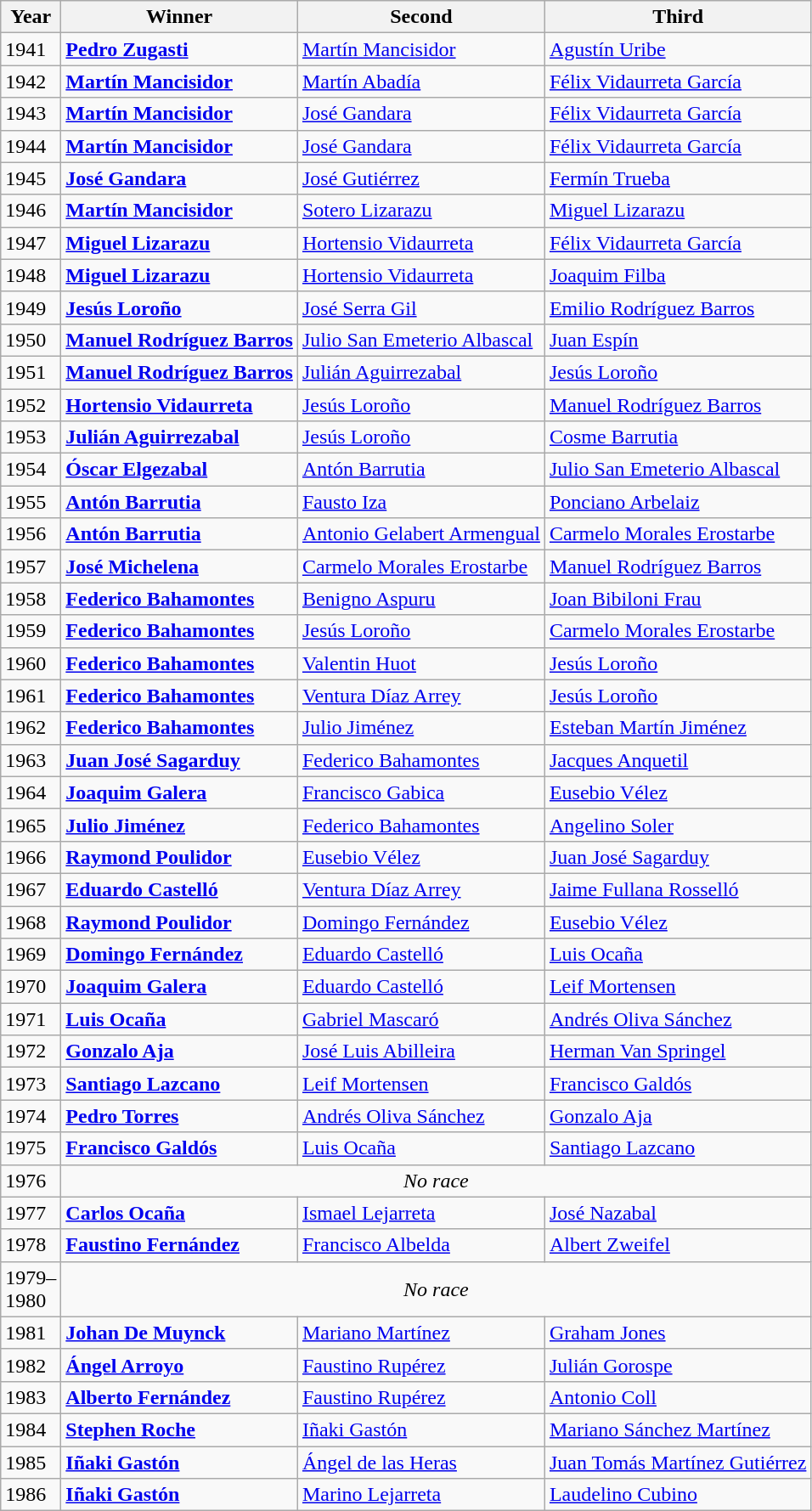<table class="sortable wikitable">
<tr>
<th>Year</th>
<th>Winner</th>
<th>Second</th>
<th>Third</th>
</tr>
<tr>
<td>1941</td>
<td> <strong><a href='#'>Pedro Zugasti</a></strong></td>
<td> <a href='#'>Martín Mancisidor</a></td>
<td> <a href='#'>Agustín Uribe</a></td>
</tr>
<tr>
<td>1942</td>
<td> <strong><a href='#'>Martín Mancisidor</a></strong></td>
<td> <a href='#'>Martín Abadía</a></td>
<td> <a href='#'>Félix Vidaurreta García</a></td>
</tr>
<tr>
<td>1943</td>
<td> <strong><a href='#'>Martín Mancisidor</a></strong></td>
<td> <a href='#'>José Gandara</a></td>
<td> <a href='#'>Félix Vidaurreta García</a></td>
</tr>
<tr>
<td>1944</td>
<td> <strong><a href='#'>Martín Mancisidor</a></strong></td>
<td> <a href='#'>José Gandara</a></td>
<td> <a href='#'>Félix Vidaurreta García</a></td>
</tr>
<tr>
<td>1945</td>
<td> <strong><a href='#'>José Gandara</a></strong></td>
<td> <a href='#'>José Gutiérrez</a></td>
<td> <a href='#'>Fermín Trueba</a></td>
</tr>
<tr>
<td>1946</td>
<td> <strong><a href='#'>Martín Mancisidor</a></strong></td>
<td> <a href='#'>Sotero Lizarazu</a></td>
<td> <a href='#'>Miguel Lizarazu</a></td>
</tr>
<tr>
<td>1947</td>
<td> <strong><a href='#'>Miguel Lizarazu</a></strong></td>
<td> <a href='#'>Hortensio Vidaurreta</a></td>
<td> <a href='#'>Félix Vidaurreta García</a></td>
</tr>
<tr>
<td>1948</td>
<td> <strong><a href='#'>Miguel Lizarazu</a></strong></td>
<td> <a href='#'>Hortensio Vidaurreta</a></td>
<td> <a href='#'>Joaquim Filba</a></td>
</tr>
<tr>
<td>1949</td>
<td> <strong><a href='#'>Jesús Loroño</a></strong></td>
<td> <a href='#'>José Serra Gil</a></td>
<td> <a href='#'>Emilio Rodríguez Barros</a></td>
</tr>
<tr>
<td>1950</td>
<td> <strong><a href='#'>Manuel Rodríguez Barros</a></strong></td>
<td> <a href='#'>Julio San Emeterio Albascal</a></td>
<td> <a href='#'>Juan Espín</a></td>
</tr>
<tr>
<td>1951</td>
<td> <strong><a href='#'>Manuel Rodríguez Barros</a></strong></td>
<td> <a href='#'>Julián Aguirrezabal</a></td>
<td> <a href='#'>Jesús Loroño</a></td>
</tr>
<tr>
<td>1952</td>
<td> <strong><a href='#'>Hortensio Vidaurreta</a></strong></td>
<td> <a href='#'>Jesús Loroño</a></td>
<td> <a href='#'>Manuel Rodríguez Barros</a></td>
</tr>
<tr>
<td>1953</td>
<td> <strong><a href='#'>Julián Aguirrezabal</a></strong></td>
<td> <a href='#'>Jesús Loroño</a></td>
<td> <a href='#'>Cosme Barrutia</a></td>
</tr>
<tr>
<td>1954</td>
<td> <strong><a href='#'>Óscar Elgezabal</a></strong></td>
<td> <a href='#'>Antón Barrutia</a></td>
<td> <a href='#'>Julio San Emeterio Albascal</a></td>
</tr>
<tr>
<td>1955</td>
<td> <strong><a href='#'>Antón Barrutia</a></strong></td>
<td> <a href='#'>Fausto Iza</a></td>
<td> <a href='#'>Ponciano Arbelaiz</a></td>
</tr>
<tr>
<td>1956</td>
<td> <strong><a href='#'>Antón Barrutia</a></strong></td>
<td> <a href='#'>Antonio Gelabert Armengual</a></td>
<td> <a href='#'>Carmelo Morales Erostarbe</a></td>
</tr>
<tr>
<td>1957</td>
<td> <strong><a href='#'>José Michelena</a></strong></td>
<td> <a href='#'>Carmelo Morales Erostarbe</a></td>
<td> <a href='#'>Manuel Rodríguez Barros</a></td>
</tr>
<tr>
<td>1958</td>
<td> <strong><a href='#'>Federico Bahamontes</a></strong></td>
<td> <a href='#'>Benigno Aspuru</a></td>
<td> <a href='#'>Joan Bibiloni Frau</a></td>
</tr>
<tr>
<td>1959</td>
<td> <strong><a href='#'>Federico Bahamontes</a></strong></td>
<td> <a href='#'>Jesús Loroño</a></td>
<td> <a href='#'>Carmelo Morales Erostarbe</a></td>
</tr>
<tr>
<td>1960</td>
<td> <strong><a href='#'>Federico Bahamontes</a></strong></td>
<td> <a href='#'>Valentin Huot</a></td>
<td> <a href='#'>Jesús Loroño</a></td>
</tr>
<tr>
<td>1961</td>
<td> <strong><a href='#'>Federico Bahamontes</a></strong></td>
<td> <a href='#'>Ventura Díaz Arrey</a></td>
<td> <a href='#'>Jesús Loroño</a></td>
</tr>
<tr>
<td>1962</td>
<td> <strong><a href='#'>Federico Bahamontes</a></strong></td>
<td> <a href='#'>Julio Jiménez</a></td>
<td> <a href='#'>Esteban Martín Jiménez</a></td>
</tr>
<tr>
<td>1963</td>
<td> <strong><a href='#'>Juan José Sagarduy</a></strong></td>
<td> <a href='#'>Federico Bahamontes</a></td>
<td> <a href='#'>Jacques Anquetil</a></td>
</tr>
<tr>
<td>1964</td>
<td> <strong><a href='#'>Joaquim Galera</a></strong></td>
<td> <a href='#'>Francisco Gabica</a></td>
<td> <a href='#'>Eusebio Vélez</a></td>
</tr>
<tr>
<td>1965</td>
<td> <strong><a href='#'>Julio Jiménez</a></strong></td>
<td> <a href='#'>Federico Bahamontes</a></td>
<td> <a href='#'>Angelino Soler</a></td>
</tr>
<tr>
<td>1966</td>
<td> <strong><a href='#'>Raymond Poulidor</a></strong></td>
<td>  <a href='#'>Eusebio Vélez</a></td>
<td> <a href='#'>Juan José Sagarduy</a></td>
</tr>
<tr>
<td>1967</td>
<td> <strong><a href='#'>Eduardo Castelló</a></strong></td>
<td> <a href='#'>Ventura Díaz Arrey</a></td>
<td> <a href='#'>Jaime Fullana Rosselló</a></td>
</tr>
<tr>
<td>1968</td>
<td> <strong><a href='#'>Raymond Poulidor</a></strong></td>
<td> <a href='#'>Domingo Fernández</a></td>
<td> <a href='#'>Eusebio Vélez</a></td>
</tr>
<tr>
<td>1969</td>
<td> <strong><a href='#'>Domingo Fernández</a></strong></td>
<td> <a href='#'>Eduardo Castelló</a></td>
<td> <a href='#'>Luis Ocaña</a></td>
</tr>
<tr>
<td>1970</td>
<td> <strong><a href='#'>Joaquim Galera</a></strong></td>
<td> <a href='#'>Eduardo Castelló</a></td>
<td> <a href='#'>Leif Mortensen</a></td>
</tr>
<tr>
<td>1971</td>
<td> <strong><a href='#'>Luis Ocaña</a></strong></td>
<td> <a href='#'>Gabriel Mascaró</a></td>
<td> <a href='#'>Andrés Oliva Sánchez</a></td>
</tr>
<tr>
<td>1972</td>
<td> <strong><a href='#'>Gonzalo Aja</a></strong></td>
<td> <a href='#'>José Luis Abilleira</a></td>
<td> <a href='#'>Herman Van Springel</a></td>
</tr>
<tr>
<td>1973</td>
<td> <strong><a href='#'>Santiago Lazcano</a></strong></td>
<td> <a href='#'>Leif Mortensen</a></td>
<td> <a href='#'>Francisco Galdós</a></td>
</tr>
<tr>
<td>1974</td>
<td> <strong><a href='#'>Pedro Torres</a></strong></td>
<td> <a href='#'>Andrés Oliva Sánchez</a></td>
<td> <a href='#'>Gonzalo Aja</a></td>
</tr>
<tr>
<td>1975</td>
<td> <strong><a href='#'>Francisco Galdós</a></strong></td>
<td> <a href='#'>Luis Ocaña</a></td>
<td> <a href='#'>Santiago Lazcano</a></td>
</tr>
<tr>
<td>1976</td>
<td align=center colspan=3><em>No race</em></td>
</tr>
<tr>
<td>1977</td>
<td> <strong><a href='#'>Carlos Ocaña</a></strong></td>
<td> <a href='#'>Ismael Lejarreta</a></td>
<td> <a href='#'>José Nazabal</a></td>
</tr>
<tr>
<td>1978</td>
<td> <strong><a href='#'>Faustino Fernández</a></strong></td>
<td> <a href='#'>Francisco Albelda</a></td>
<td> <a href='#'>Albert Zweifel</a></td>
</tr>
<tr>
<td>1979–<br>1980</td>
<td align=center colspan=3><em>No race</em></td>
</tr>
<tr>
<td>1981</td>
<td> <strong><a href='#'>Johan De Muynck</a></strong></td>
<td> <a href='#'>Mariano Martínez</a></td>
<td> <a href='#'>Graham Jones</a></td>
</tr>
<tr>
<td>1982</td>
<td> <strong><a href='#'>Ángel Arroyo</a></strong></td>
<td> <a href='#'>Faustino Rupérez</a></td>
<td> <a href='#'>Julián Gorospe</a></td>
</tr>
<tr>
<td>1983</td>
<td> <strong><a href='#'>Alberto Fernández</a></strong></td>
<td> <a href='#'>Faustino Rupérez</a></td>
<td> <a href='#'>Antonio Coll</a></td>
</tr>
<tr>
<td>1984</td>
<td> <strong><a href='#'>Stephen Roche</a></strong></td>
<td> <a href='#'>Iñaki Gastón</a></td>
<td> <a href='#'>Mariano Sánchez Martínez</a></td>
</tr>
<tr>
<td>1985</td>
<td> <strong><a href='#'>Iñaki Gastón</a></strong></td>
<td> <a href='#'>Ángel de las Heras</a></td>
<td> <a href='#'>Juan Tomás Martínez Gutiérrez</a></td>
</tr>
<tr>
<td>1986</td>
<td> <strong><a href='#'>Iñaki Gastón</a></strong></td>
<td> <a href='#'>Marino Lejarreta</a></td>
<td> <a href='#'>Laudelino Cubino</a></td>
</tr>
</table>
